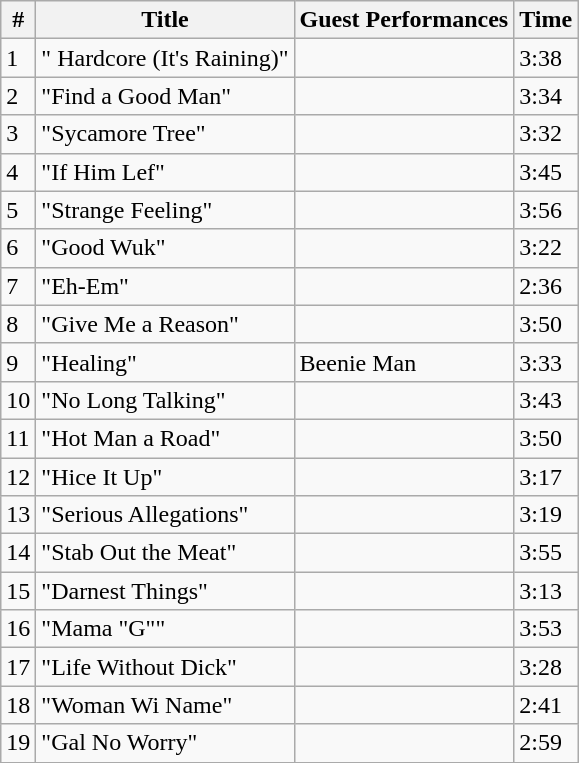<table class="wikitable">
<tr>
<th align="center">#</th>
<th align="center">Title</th>
<th align="center">Guest Performances</th>
<th align="center">Time</th>
</tr>
<tr>
<td>1</td>
<td>" Hardcore (It's Raining)"</td>
<td></td>
<td>3:38</td>
</tr>
<tr>
<td>2</td>
<td>"Find a Good Man"</td>
<td></td>
<td>3:34</td>
</tr>
<tr>
<td>3</td>
<td>"Sycamore Tree"</td>
<td></td>
<td>3:32</td>
</tr>
<tr>
<td>4</td>
<td>"If Him Lef"</td>
<td></td>
<td>3:45</td>
</tr>
<tr>
<td>5</td>
<td>"Strange Feeling"</td>
<td></td>
<td>3:56</td>
</tr>
<tr>
<td>6</td>
<td>"Good Wuk"</td>
<td></td>
<td>3:22</td>
</tr>
<tr>
<td>7</td>
<td>"Eh-Em"</td>
<td></td>
<td>2:36</td>
</tr>
<tr>
<td>8</td>
<td>"Give Me a Reason"</td>
<td></td>
<td>3:50</td>
</tr>
<tr>
<td>9</td>
<td>"Healing"</td>
<td>Beenie Man</td>
<td>3:33</td>
</tr>
<tr>
<td>10</td>
<td>"No Long Talking"</td>
<td></td>
<td>3:43</td>
</tr>
<tr>
<td>11</td>
<td>"Hot Man a Road"</td>
<td></td>
<td>3:50</td>
</tr>
<tr>
<td>12</td>
<td>"Hice It Up"</td>
<td></td>
<td>3:17</td>
</tr>
<tr>
<td>13</td>
<td>"Serious Allegations"</td>
<td></td>
<td>3:19</td>
</tr>
<tr>
<td>14</td>
<td>"Stab Out the Meat"</td>
<td></td>
<td>3:55</td>
</tr>
<tr>
<td>15</td>
<td>"Darnest Things"</td>
<td></td>
<td>3:13</td>
</tr>
<tr>
<td>16</td>
<td>"Mama "G""</td>
<td></td>
<td>3:53</td>
</tr>
<tr>
<td>17</td>
<td>"Life Without Dick"</td>
<td></td>
<td>3:28</td>
</tr>
<tr>
<td>18</td>
<td>"Woman Wi Name"</td>
<td></td>
<td>2:41</td>
</tr>
<tr>
<td>19</td>
<td>"Gal No Worry"</td>
<td></td>
<td>2:59</td>
</tr>
<tr>
</tr>
</table>
